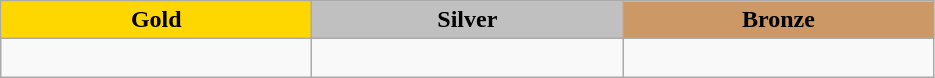<table class="wikitable" style="text-align:left">
<tr align="center">
<td width=200 bgcolor=gold><strong>Gold</strong></td>
<td width=200 bgcolor=silver><strong>Silver</strong></td>
<td width=200 bgcolor=CC9966><strong>Bronze</strong></td>
</tr>
<tr>
<td></td>
<td></td>
<td><br></td>
</tr>
</table>
